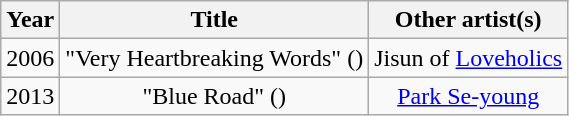<table class="wikitable" style="text-align: center;">
<tr>
<th>Year</th>
<th>Title</th>
<th>Other artist(s)</th>
</tr>
<tr>
<td>2006</td>
<td>"Very Heartbreaking Words" ()</td>
<td>Jisun of <a href='#'>Loveholics</a></td>
</tr>
<tr>
<td>2013</td>
<td>"Blue Road" ()</td>
<td><a href='#'>Park Se-young</a></td>
</tr>
</table>
